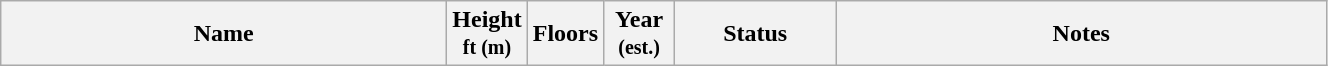<table class="wikitable sortable" style="border:#999; background:#fff; text-align: center">
<tr>
<th scope=col style="width:290px;">Name</th>
<th scope=col style="width:40px;">Height<br><small>ft (m)</small></th>
<th scope=col style="width:40px;">Floors</th>
<th scope=col style="width:40px;">Year<br><small>(est.)</small></th>
<th scope=col style="width:100px;">Status</th>
<th scope=col class="unsortable" style="width:320px;">Notes</th>
</tr>
<tr>
</tr>
</table>
